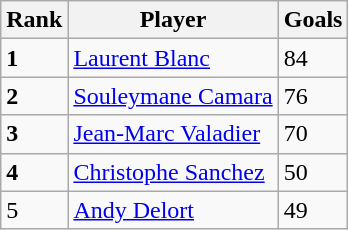<table class="wikitable">
<tr>
<th>Rank</th>
<th>Player</th>
<th>Goals</th>
</tr>
<tr>
<td><strong>1</strong></td>
<td> <a href='#'>Laurent Blanc</a></td>
<td>84</td>
</tr>
<tr>
<td><strong>2</strong></td>
<td> <a href='#'>Souleymane Camara</a></td>
<td>76</td>
</tr>
<tr>
<td><strong>3</strong></td>
<td> <a href='#'>Jean-Marc Valadier</a></td>
<td>70</td>
</tr>
<tr>
<td><strong>4</strong></td>
<td> <a href='#'>Christophe Sanchez</a></td>
<td>50</td>
</tr>
<tr>
<td>5</td>
<td> <a href='#'>Andy Delort</a></td>
<td>49</td>
</tr>
</table>
